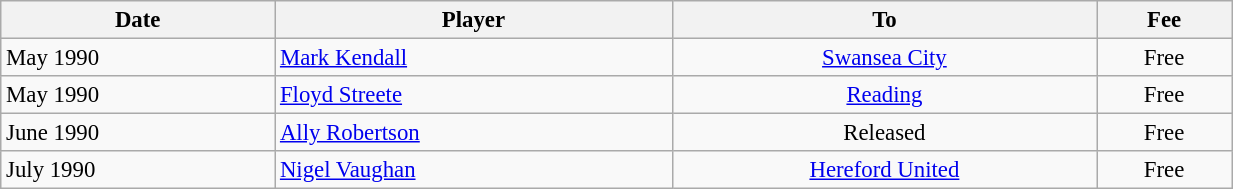<table class="wikitable" style="text-align:center; font-size:95%;width:65%; text-align:left">
<tr>
<th><strong>Date</strong></th>
<th><strong>Player</strong></th>
<th><strong>To</strong></th>
<th><strong>Fee</strong></th>
</tr>
<tr --->
<td>May 1990</td>
<td> <a href='#'>Mark Kendall</a></td>
<td align="center"><a href='#'>Swansea City</a></td>
<td align="center">Free</td>
</tr>
<tr --->
<td>May 1990</td>
<td> <a href='#'>Floyd Streete</a></td>
<td align="center"><a href='#'>Reading</a></td>
<td align="center">Free</td>
</tr>
<tr --->
<td>June 1990</td>
<td> <a href='#'>Ally Robertson</a></td>
<td align="center">Released</td>
<td align="center">Free</td>
</tr>
<tr --->
<td>July 1990</td>
<td> <a href='#'>Nigel Vaughan</a></td>
<td align="center"><a href='#'>Hereford United</a></td>
<td align="center">Free</td>
</tr>
</table>
